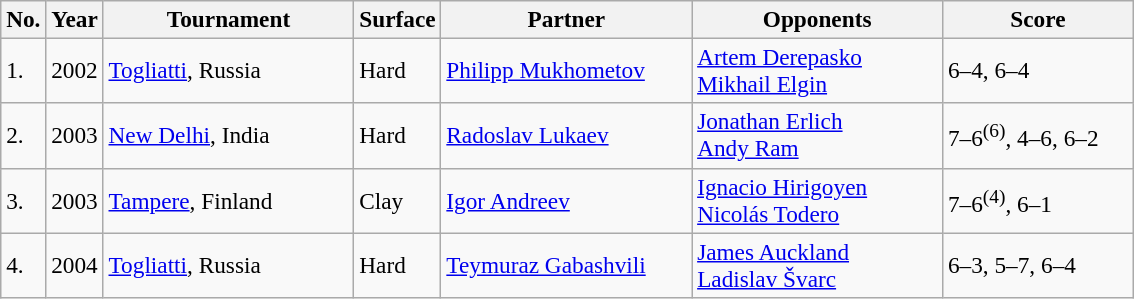<table class="sortable wikitable" style=font-size:97%>
<tr>
<th>No.</th>
<th>Year</th>
<th style="width:160px">Tournament</th>
<th style="width:50px">Surface</th>
<th style="width:160px">Partner</th>
<th style="width:160px">Opponents</th>
<th style="width:120px" class="unsortable">Score</th>
</tr>
<tr>
<td>1.</td>
<td>2002</td>
<td><a href='#'>Togliatti</a>, Russia</td>
<td>Hard</td>
<td> <a href='#'>Philipp Mukhometov</a></td>
<td> <a href='#'>Artem Derepasko</a><br> <a href='#'>Mikhail Elgin</a></td>
<td>6–4, 6–4</td>
</tr>
<tr>
<td>2.</td>
<td>2003</td>
<td><a href='#'>New Delhi</a>, India</td>
<td>Hard</td>
<td> <a href='#'>Radoslav Lukaev</a></td>
<td> <a href='#'>Jonathan Erlich</a><br> <a href='#'>Andy Ram</a></td>
<td>7–6<sup>(6)</sup>, 4–6, 6–2</td>
</tr>
<tr>
<td>3.</td>
<td>2003</td>
<td><a href='#'>Tampere</a>, Finland</td>
<td>Clay</td>
<td> <a href='#'>Igor Andreev</a></td>
<td> <a href='#'>Ignacio Hirigoyen</a><br> <a href='#'>Nicolás Todero</a></td>
<td>7–6<sup>(4)</sup>, 6–1</td>
</tr>
<tr>
<td>4.</td>
<td>2004</td>
<td><a href='#'>Togliatti</a>, Russia</td>
<td>Hard</td>
<td> <a href='#'>Teymuraz Gabashvili</a></td>
<td> <a href='#'>James Auckland</a><br> <a href='#'>Ladislav Švarc</a></td>
<td>6–3, 5–7, 6–4</td>
</tr>
</table>
